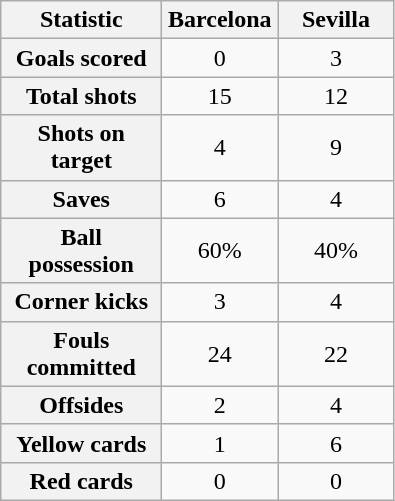<table class="wikitable plainrowheaders" style="text-align:center">
<tr>
<th scope="col" style="width:100px">Statistic</th>
<th scope="col" style="width:70px">Barcelona</th>
<th scope="col" style="width:70px">Sevilla</th>
</tr>
<tr>
<th scope=row>Goals scored</th>
<td>0</td>
<td>3</td>
</tr>
<tr>
<th scope=row>Total shots</th>
<td>15</td>
<td>12</td>
</tr>
<tr>
<th scope=row>Shots on target</th>
<td>4</td>
<td>9</td>
</tr>
<tr>
<th scope=row>Saves</th>
<td>6</td>
<td>4</td>
</tr>
<tr>
<th scope=row>Ball possession</th>
<td>60%</td>
<td>40%</td>
</tr>
<tr>
<th scope=row>Corner kicks</th>
<td>3</td>
<td>4</td>
</tr>
<tr>
<th scope=row>Fouls committed</th>
<td>24</td>
<td>22</td>
</tr>
<tr>
<th scope=row>Offsides</th>
<td>2</td>
<td>4</td>
</tr>
<tr>
<th scope=row>Yellow cards</th>
<td>1</td>
<td>6</td>
</tr>
<tr>
<th scope=row>Red cards</th>
<td>0</td>
<td>0</td>
</tr>
</table>
